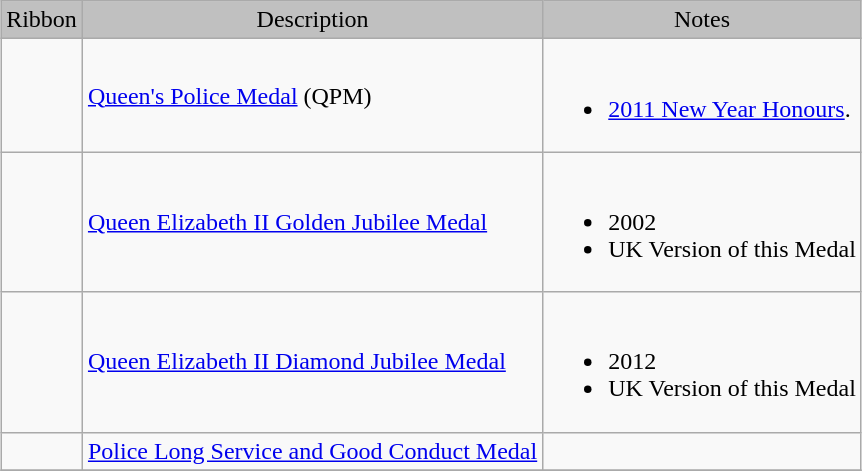<table class="wikitable" style="margin: 1em auto;">
<tr style="background:silver;" align="center">
<td>Ribbon</td>
<td>Description</td>
<td>Notes</td>
</tr>
<tr>
<td></td>
<td><a href='#'>Queen's Police Medal</a> (QPM)</td>
<td><br><ul><li><a href='#'>2011 New Year Honours</a>.</li></ul></td>
</tr>
<tr>
<td></td>
<td><a href='#'>Queen Elizabeth II Golden Jubilee Medal</a></td>
<td><br><ul><li>2002</li><li>UK Version of this Medal</li></ul></td>
</tr>
<tr>
<td></td>
<td><a href='#'>Queen Elizabeth II Diamond Jubilee Medal</a></td>
<td><br><ul><li>2012</li><li>UK Version of this Medal</li></ul></td>
</tr>
<tr>
<td></td>
<td><a href='#'>Police Long Service and Good Conduct Medal</a></td>
<td></td>
</tr>
<tr>
</tr>
</table>
